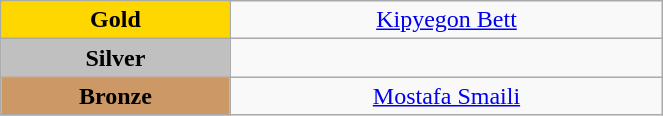<table class="wikitable" style=" text-align:center; " width="35%">
<tr>
<td style="background:gold"><strong>Gold</strong></td>
<td><a href='#'>Kipyegon Bett</a> <br><small></small></td>
</tr>
<tr>
<td style="background:silver"><strong>Silver</strong></td>
<td><br><small> </small></td>
</tr>
<tr>
<td style="background:#cc9966"><strong>Bronze</strong></td>
<td><a href='#'>Mostafa Smaili</a> <br><small></small></td>
</tr>
</table>
